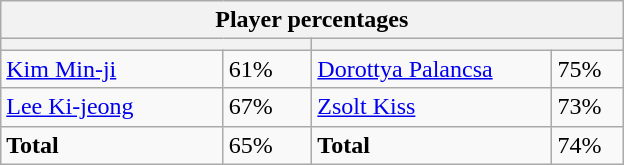<table class="wikitable">
<tr>
<th colspan=4 width=400>Player percentages</th>
</tr>
<tr>
<th colspan=2 width=200 style="white-space:nowrap;"></th>
<th colspan=2 width=200 style="white-space:nowrap;"></th>
</tr>
<tr>
<td><a href='#'>Kim Min-ji</a></td>
<td>61%</td>
<td><a href='#'>Dorottya Palancsa</a></td>
<td>75%</td>
</tr>
<tr>
<td><a href='#'>Lee Ki-jeong</a></td>
<td>67%</td>
<td><a href='#'>Zsolt Kiss</a></td>
<td>73%</td>
</tr>
<tr>
<td><strong>Total</strong></td>
<td>65%</td>
<td><strong>Total</strong></td>
<td>74%</td>
</tr>
</table>
